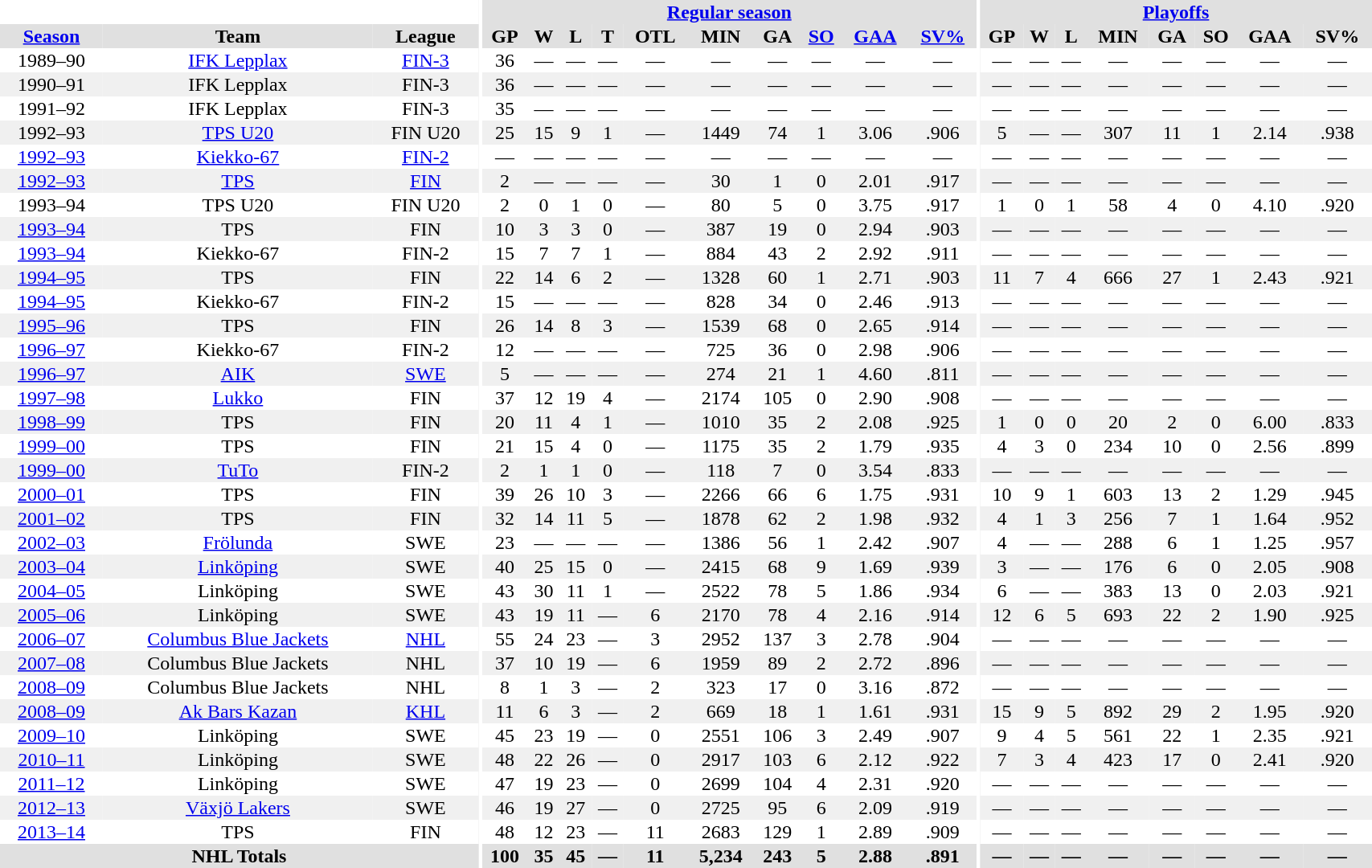<table border="0" cellpadding="1" cellspacing="0" style="width:90%; text-align:center;">
<tr bgcolor="#e0e0e0">
<th colspan="3" bgcolor="#ffffff"></th>
<th rowspan="99" bgcolor="#ffffff"></th>
<th colspan="10" bgcolor="#e0e0e0"><a href='#'>Regular season</a></th>
<th rowspan="99" bgcolor="#ffffff"></th>
<th colspan="8" bgcolor="#e0e0e0"><a href='#'>Playoffs</a></th>
</tr>
<tr bgcolor="#e0e0e0">
<th><a href='#'>Season</a></th>
<th>Team</th>
<th>League</th>
<th>GP</th>
<th>W</th>
<th>L</th>
<th>T</th>
<th>OTL</th>
<th>MIN</th>
<th>GA</th>
<th><a href='#'>SO</a></th>
<th><a href='#'>GAA</a></th>
<th><a href='#'>SV%</a></th>
<th>GP</th>
<th>W</th>
<th>L</th>
<th>MIN</th>
<th>GA</th>
<th>SO</th>
<th>GAA</th>
<th>SV%</th>
</tr>
<tr>
<td>1989–90</td>
<td><a href='#'>IFK Lepplax</a></td>
<td><a href='#'>FIN-3</a></td>
<td>36</td>
<td>—</td>
<td>—</td>
<td>—</td>
<td>—</td>
<td>—</td>
<td>—</td>
<td>—</td>
<td>—</td>
<td>—</td>
<td>—</td>
<td>—</td>
<td>—</td>
<td>—</td>
<td>—</td>
<td>—</td>
<td>—</td>
<td>—</td>
</tr>
<tr bgcolor="#f0f0f0">
<td>1990–91</td>
<td>IFK Lepplax</td>
<td>FIN-3</td>
<td>36</td>
<td>—</td>
<td>—</td>
<td>—</td>
<td>—</td>
<td>—</td>
<td>—</td>
<td>—</td>
<td>—</td>
<td>—</td>
<td>—</td>
<td>—</td>
<td>—</td>
<td>—</td>
<td>—</td>
<td>—</td>
<td>—</td>
<td>—</td>
</tr>
<tr>
<td>1991–92</td>
<td>IFK Lepplax</td>
<td>FIN-3</td>
<td>35</td>
<td>—</td>
<td>—</td>
<td>—</td>
<td>—</td>
<td>—</td>
<td>—</td>
<td>—</td>
<td>—</td>
<td>—</td>
<td>—</td>
<td>—</td>
<td>—</td>
<td>—</td>
<td>—</td>
<td>—</td>
<td>—</td>
<td>—</td>
</tr>
<tr bgcolor="#f0f0f0">
<td>1992–93</td>
<td><a href='#'>TPS U20</a></td>
<td>FIN U20</td>
<td>25</td>
<td>15</td>
<td>9</td>
<td>1</td>
<td>—</td>
<td>1449</td>
<td>74</td>
<td>1</td>
<td>3.06</td>
<td>.906</td>
<td>5</td>
<td>—</td>
<td>—</td>
<td>307</td>
<td>11</td>
<td>1</td>
<td>2.14</td>
<td>.938</td>
</tr>
<tr>
<td><a href='#'>1992–93</a></td>
<td><a href='#'>Kiekko-67</a></td>
<td><a href='#'>FIN-2</a></td>
<td>—</td>
<td>—</td>
<td>—</td>
<td>—</td>
<td>—</td>
<td>—</td>
<td>—</td>
<td>—</td>
<td>—</td>
<td>—</td>
<td>—</td>
<td>—</td>
<td>—</td>
<td>—</td>
<td>—</td>
<td>—</td>
<td>—</td>
<td>—</td>
</tr>
<tr bgcolor="#f0f0f0">
<td><a href='#'>1992–93</a></td>
<td><a href='#'>TPS</a></td>
<td><a href='#'>FIN</a></td>
<td>2</td>
<td>—</td>
<td>—</td>
<td>—</td>
<td>—</td>
<td>30</td>
<td>1</td>
<td>0</td>
<td>2.01</td>
<td>.917</td>
<td>—</td>
<td>—</td>
<td>—</td>
<td>—</td>
<td>—</td>
<td>—</td>
<td>—</td>
<td>—</td>
</tr>
<tr>
<td>1993–94</td>
<td>TPS U20</td>
<td>FIN U20</td>
<td>2</td>
<td>0</td>
<td>1</td>
<td>0</td>
<td>—</td>
<td>80</td>
<td>5</td>
<td>0</td>
<td>3.75</td>
<td>.917</td>
<td>1</td>
<td>0</td>
<td>1</td>
<td>58</td>
<td>4</td>
<td>0</td>
<td>4.10</td>
<td>.920</td>
</tr>
<tr bgcolor="#f0f0f0">
<td><a href='#'>1993–94</a></td>
<td>TPS</td>
<td>FIN</td>
<td>10</td>
<td>3</td>
<td>3</td>
<td>0</td>
<td>—</td>
<td>387</td>
<td>19</td>
<td>0</td>
<td>2.94</td>
<td>.903</td>
<td>—</td>
<td>—</td>
<td>—</td>
<td>—</td>
<td>—</td>
<td>—</td>
<td>—</td>
<td>—</td>
</tr>
<tr>
<td><a href='#'>1993–94</a></td>
<td>Kiekko-67</td>
<td>FIN-2</td>
<td>15</td>
<td>7</td>
<td>7</td>
<td>1</td>
<td>—</td>
<td>884</td>
<td>43</td>
<td>2</td>
<td>2.92</td>
<td>.911</td>
<td>—</td>
<td>—</td>
<td>—</td>
<td>—</td>
<td>—</td>
<td>—</td>
<td>—</td>
<td>—</td>
</tr>
<tr bgcolor="#f0f0f0">
<td><a href='#'>1994–95</a></td>
<td>TPS</td>
<td>FIN</td>
<td>22</td>
<td>14</td>
<td>6</td>
<td>2</td>
<td>—</td>
<td>1328</td>
<td>60</td>
<td>1</td>
<td>2.71</td>
<td>.903</td>
<td>11</td>
<td>7</td>
<td>4</td>
<td>666</td>
<td>27</td>
<td>1</td>
<td>2.43</td>
<td>.921</td>
</tr>
<tr>
<td><a href='#'>1994–95</a></td>
<td>Kiekko-67</td>
<td>FIN-2</td>
<td>15</td>
<td>—</td>
<td>—</td>
<td>—</td>
<td>—</td>
<td>828</td>
<td>34</td>
<td>0</td>
<td>2.46</td>
<td>.913</td>
<td>—</td>
<td>—</td>
<td>—</td>
<td>—</td>
<td>—</td>
<td>—</td>
<td>—</td>
<td>—</td>
</tr>
<tr bgcolor="#f0f0f0">
<td><a href='#'>1995–96</a></td>
<td>TPS</td>
<td>FIN</td>
<td>26</td>
<td>14</td>
<td>8</td>
<td>3</td>
<td>—</td>
<td>1539</td>
<td>68</td>
<td>0</td>
<td>2.65</td>
<td>.914</td>
<td>—</td>
<td>—</td>
<td>—</td>
<td>—</td>
<td>—</td>
<td>—</td>
<td>—</td>
<td>—</td>
</tr>
<tr>
<td><a href='#'>1996–97</a></td>
<td>Kiekko-67</td>
<td>FIN-2</td>
<td>12</td>
<td>—</td>
<td>—</td>
<td>—</td>
<td>—</td>
<td>725</td>
<td>36</td>
<td>0</td>
<td>2.98</td>
<td>.906</td>
<td>—</td>
<td>—</td>
<td>—</td>
<td>—</td>
<td>—</td>
<td>—</td>
<td>—</td>
<td>—</td>
</tr>
<tr bgcolor="#f0f0f0">
<td><a href='#'>1996–97</a></td>
<td><a href='#'>AIK</a></td>
<td><a href='#'>SWE</a></td>
<td>5</td>
<td>—</td>
<td>—</td>
<td>—</td>
<td>—</td>
<td>274</td>
<td>21</td>
<td>1</td>
<td>4.60</td>
<td>.811</td>
<td>—</td>
<td>—</td>
<td>—</td>
<td>—</td>
<td>—</td>
<td>—</td>
<td>—</td>
<td>—</td>
</tr>
<tr>
<td><a href='#'>1997–98</a></td>
<td><a href='#'>Lukko</a></td>
<td>FIN</td>
<td>37</td>
<td>12</td>
<td>19</td>
<td>4</td>
<td>—</td>
<td>2174</td>
<td>105</td>
<td>0</td>
<td>2.90</td>
<td>.908</td>
<td>—</td>
<td>—</td>
<td>—</td>
<td>—</td>
<td>—</td>
<td>—</td>
<td>—</td>
<td>—</td>
</tr>
<tr bgcolor="#f0f0f0">
<td><a href='#'>1998–99</a></td>
<td>TPS</td>
<td>FIN</td>
<td>20</td>
<td>11</td>
<td>4</td>
<td>1</td>
<td>—</td>
<td>1010</td>
<td>35</td>
<td>2</td>
<td>2.08</td>
<td>.925</td>
<td>1</td>
<td>0</td>
<td>0</td>
<td>20</td>
<td>2</td>
<td>0</td>
<td>6.00</td>
<td>.833</td>
</tr>
<tr>
<td><a href='#'>1999–00</a></td>
<td>TPS</td>
<td>FIN</td>
<td>21</td>
<td>15</td>
<td>4</td>
<td>0</td>
<td>—</td>
<td>1175</td>
<td>35</td>
<td>2</td>
<td>1.79</td>
<td>.935</td>
<td>4</td>
<td>3</td>
<td>0</td>
<td>234</td>
<td>10</td>
<td>0</td>
<td>2.56</td>
<td>.899</td>
</tr>
<tr bgcolor="#f0f0f0">
<td><a href='#'>1999–00</a></td>
<td><a href='#'>TuTo</a></td>
<td>FIN-2</td>
<td>2</td>
<td>1</td>
<td>1</td>
<td>0</td>
<td>—</td>
<td>118</td>
<td>7</td>
<td>0</td>
<td>3.54</td>
<td>.833</td>
<td>—</td>
<td>—</td>
<td>—</td>
<td>—</td>
<td>—</td>
<td>—</td>
<td>—</td>
<td>—</td>
</tr>
<tr>
<td><a href='#'>2000–01</a></td>
<td>TPS</td>
<td>FIN</td>
<td>39</td>
<td>26</td>
<td>10</td>
<td>3</td>
<td>—</td>
<td>2266</td>
<td>66</td>
<td>6</td>
<td>1.75</td>
<td>.931</td>
<td>10</td>
<td>9</td>
<td>1</td>
<td>603</td>
<td>13</td>
<td>2</td>
<td>1.29</td>
<td>.945</td>
</tr>
<tr bgcolor="#f0f0f0">
<td><a href='#'>2001–02</a></td>
<td>TPS</td>
<td>FIN</td>
<td>32</td>
<td>14</td>
<td>11</td>
<td>5</td>
<td>—</td>
<td>1878</td>
<td>62</td>
<td>2</td>
<td>1.98</td>
<td>.932</td>
<td>4</td>
<td>1</td>
<td>3</td>
<td>256</td>
<td>7</td>
<td>1</td>
<td>1.64</td>
<td>.952</td>
</tr>
<tr>
<td><a href='#'>2002–03</a></td>
<td><a href='#'>Frölunda</a></td>
<td>SWE</td>
<td>23</td>
<td>—</td>
<td>—</td>
<td>—</td>
<td>—</td>
<td>1386</td>
<td>56</td>
<td>1</td>
<td>2.42</td>
<td>.907</td>
<td>4</td>
<td>—</td>
<td>—</td>
<td>288</td>
<td>6</td>
<td>1</td>
<td>1.25</td>
<td>.957</td>
</tr>
<tr bgcolor="#f0f0f0">
<td><a href='#'>2003–04</a></td>
<td><a href='#'>Linköping</a></td>
<td>SWE</td>
<td>40</td>
<td>25</td>
<td>15</td>
<td>0</td>
<td>—</td>
<td>2415</td>
<td>68</td>
<td>9</td>
<td>1.69</td>
<td>.939</td>
<td>3</td>
<td>—</td>
<td>—</td>
<td>176</td>
<td>6</td>
<td>0</td>
<td>2.05</td>
<td>.908</td>
</tr>
<tr>
<td><a href='#'>2004–05</a></td>
<td>Linköping</td>
<td>SWE</td>
<td>43</td>
<td>30</td>
<td>11</td>
<td>1</td>
<td>—</td>
<td>2522</td>
<td>78</td>
<td>5</td>
<td>1.86</td>
<td>.934</td>
<td>6</td>
<td>—</td>
<td>—</td>
<td>383</td>
<td>13</td>
<td>0</td>
<td>2.03</td>
<td>.921</td>
</tr>
<tr bgcolor="#f0f0f0">
<td><a href='#'>2005–06</a></td>
<td>Linköping</td>
<td>SWE</td>
<td>43</td>
<td>19</td>
<td>11</td>
<td>—</td>
<td>6</td>
<td>2170</td>
<td>78</td>
<td>4</td>
<td>2.16</td>
<td>.914</td>
<td>12</td>
<td>6</td>
<td>5</td>
<td>693</td>
<td>22</td>
<td>2</td>
<td>1.90</td>
<td>.925</td>
</tr>
<tr>
<td><a href='#'>2006–07</a></td>
<td><a href='#'>Columbus Blue Jackets</a></td>
<td><a href='#'>NHL</a></td>
<td>55</td>
<td>24</td>
<td>23</td>
<td>—</td>
<td>3</td>
<td>2952</td>
<td>137</td>
<td>3</td>
<td>2.78</td>
<td>.904</td>
<td>—</td>
<td>—</td>
<td>—</td>
<td>—</td>
<td>—</td>
<td>—</td>
<td>—</td>
<td>—</td>
</tr>
<tr bgcolor="#f0f0f0">
<td><a href='#'>2007–08</a></td>
<td>Columbus Blue Jackets</td>
<td>NHL</td>
<td>37</td>
<td>10</td>
<td>19</td>
<td>—</td>
<td>6</td>
<td>1959</td>
<td>89</td>
<td>2</td>
<td>2.72</td>
<td>.896</td>
<td>—</td>
<td>—</td>
<td>—</td>
<td>—</td>
<td>—</td>
<td>—</td>
<td>—</td>
<td>—</td>
</tr>
<tr>
<td><a href='#'>2008–09</a></td>
<td>Columbus Blue Jackets</td>
<td>NHL</td>
<td>8</td>
<td>1</td>
<td>3</td>
<td>—</td>
<td>2</td>
<td>323</td>
<td>17</td>
<td>0</td>
<td>3.16</td>
<td>.872</td>
<td>—</td>
<td>—</td>
<td>—</td>
<td>—</td>
<td>—</td>
<td>—</td>
<td>—</td>
<td>—</td>
</tr>
<tr bgcolor="#f0f0f0">
<td><a href='#'>2008–09</a></td>
<td><a href='#'>Ak Bars Kazan</a></td>
<td><a href='#'>KHL</a></td>
<td>11</td>
<td>6</td>
<td>3</td>
<td>—</td>
<td>2</td>
<td>669</td>
<td>18</td>
<td>1</td>
<td>1.61</td>
<td>.931</td>
<td>15</td>
<td>9</td>
<td>5</td>
<td>892</td>
<td>29</td>
<td>2</td>
<td>1.95</td>
<td>.920</td>
</tr>
<tr>
<td><a href='#'>2009–10</a></td>
<td>Linköping</td>
<td>SWE</td>
<td>45</td>
<td>23</td>
<td>19</td>
<td>—</td>
<td>0</td>
<td>2551</td>
<td>106</td>
<td>3</td>
<td>2.49</td>
<td>.907</td>
<td>9</td>
<td>4</td>
<td>5</td>
<td>561</td>
<td>22</td>
<td>1</td>
<td>2.35</td>
<td>.921</td>
</tr>
<tr bgcolor="#f0f0f0">
<td><a href='#'>2010–11</a></td>
<td>Linköping</td>
<td>SWE</td>
<td>48</td>
<td>22</td>
<td>26</td>
<td>—</td>
<td>0</td>
<td>2917</td>
<td>103</td>
<td>6</td>
<td>2.12</td>
<td>.922</td>
<td>7</td>
<td>3</td>
<td>4</td>
<td>423</td>
<td>17</td>
<td>0</td>
<td>2.41</td>
<td>.920</td>
</tr>
<tr>
<td><a href='#'>2011–12</a></td>
<td>Linköping</td>
<td>SWE</td>
<td>47</td>
<td>19</td>
<td>23</td>
<td>—</td>
<td>0</td>
<td>2699</td>
<td>104</td>
<td>4</td>
<td>2.31</td>
<td>.920</td>
<td>—</td>
<td>—</td>
<td>—</td>
<td>—</td>
<td>—</td>
<td>—</td>
<td>—</td>
<td>—</td>
</tr>
<tr bgcolor="#f0f0f0">
<td><a href='#'>2012–13</a></td>
<td><a href='#'>Växjö Lakers</a></td>
<td>SWE</td>
<td>46</td>
<td>19</td>
<td>27</td>
<td>—</td>
<td>0</td>
<td>2725</td>
<td>95</td>
<td>6</td>
<td>2.09</td>
<td>.919</td>
<td>—</td>
<td>—</td>
<td>—</td>
<td>—</td>
<td>—</td>
<td>—</td>
<td>—</td>
<td>—</td>
</tr>
<tr>
<td><a href='#'>2013–14</a></td>
<td>TPS</td>
<td>FIN</td>
<td>48</td>
<td>12</td>
<td>23</td>
<td>—</td>
<td>11</td>
<td>2683</td>
<td>129</td>
<td>1</td>
<td>2.89</td>
<td>.909</td>
<td>—</td>
<td>—</td>
<td>—</td>
<td>—</td>
<td>—</td>
<td>—</td>
<td>—</td>
<td>—</td>
</tr>
<tr bgcolor="#e0e0e0">
<th colspan=3>NHL Totals</th>
<th>100</th>
<th>35</th>
<th>45</th>
<th>—</th>
<th>11</th>
<th>5,234</th>
<th>243</th>
<th>5</th>
<th>2.88</th>
<th>.891</th>
<th>—</th>
<th>—</th>
<th>—</th>
<th>—</th>
<th>—</th>
<th>—</th>
<th>—</th>
<th>—</th>
</tr>
</table>
